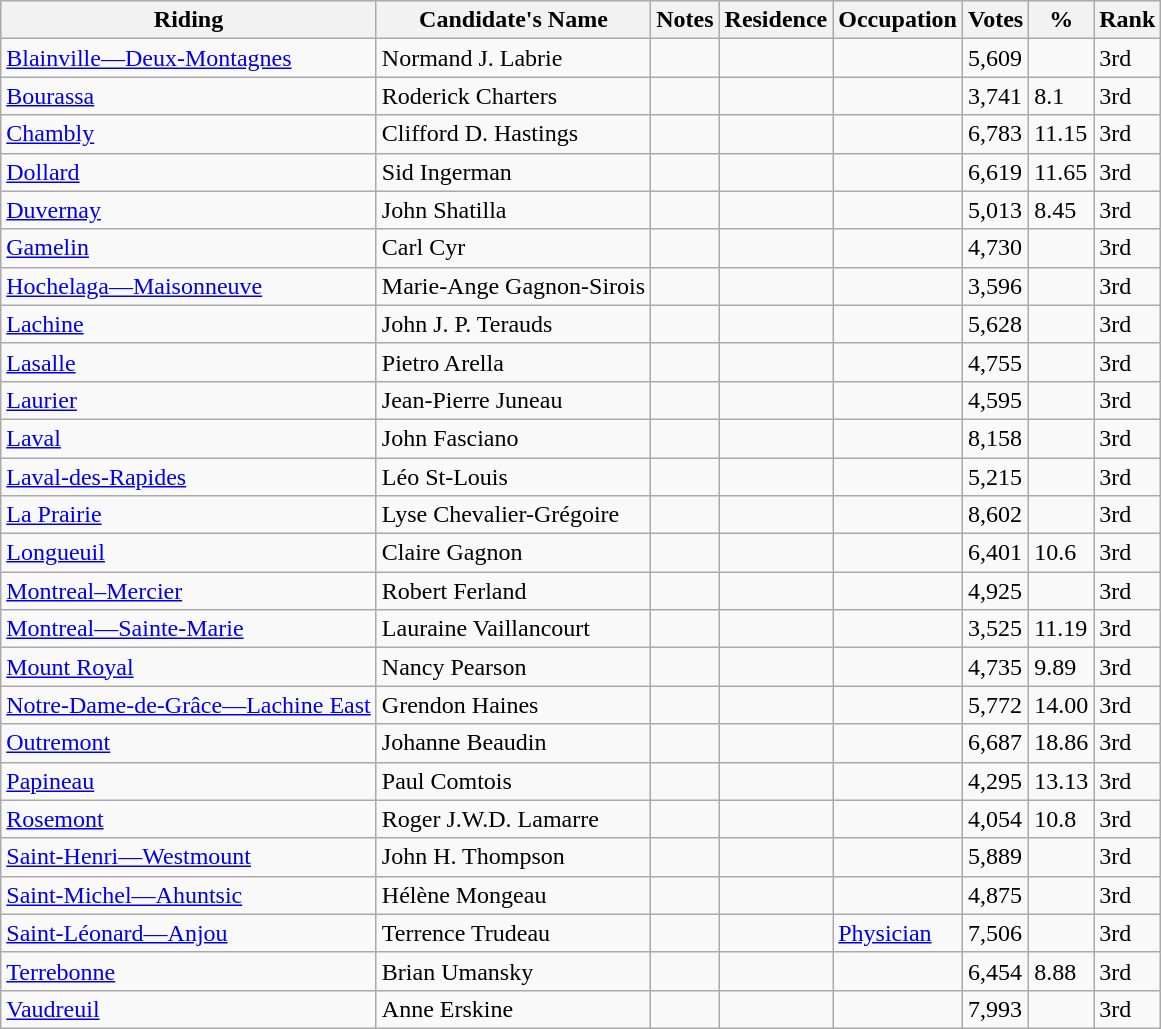<table class="wikitable sortable">
<tr>
<th>Riding<br></th>
<th>Candidate's Name</th>
<th>Notes</th>
<th>Residence</th>
<th>Occupation</th>
<th>Votes</th>
<th>%</th>
<th>Rank</th>
</tr>
<tr>
<td><a href='#'>Blainville—Deux-Montagnes</a></td>
<td>Normand J. Labrie</td>
<td></td>
<td></td>
<td></td>
<td>5,609</td>
<td></td>
<td>3rd</td>
</tr>
<tr>
<td><a href='#'>Bourassa</a></td>
<td>Roderick Charters</td>
<td></td>
<td></td>
<td></td>
<td>3,741</td>
<td>8.1</td>
<td>3rd</td>
</tr>
<tr>
<td><a href='#'>Chambly</a></td>
<td>Clifford D. Hastings</td>
<td></td>
<td></td>
<td></td>
<td>6,783</td>
<td>11.15</td>
<td>3rd</td>
</tr>
<tr>
<td><a href='#'>Dollard</a></td>
<td>Sid Ingerman</td>
<td></td>
<td></td>
<td></td>
<td>6,619</td>
<td>11.65</td>
<td>3rd</td>
</tr>
<tr>
<td><a href='#'>Duvernay</a></td>
<td>John Shatilla</td>
<td></td>
<td></td>
<td></td>
<td>5,013</td>
<td>8.45</td>
<td>3rd</td>
</tr>
<tr>
<td><a href='#'>Gamelin</a></td>
<td>Carl Cyr</td>
<td></td>
<td></td>
<td></td>
<td>4,730</td>
<td></td>
<td>3rd</td>
</tr>
<tr>
<td><a href='#'>Hochelaga—Maisonneuve</a></td>
<td>Marie-Ange Gagnon-Sirois</td>
<td></td>
<td></td>
<td></td>
<td>3,596</td>
<td></td>
<td>3rd</td>
</tr>
<tr>
<td><a href='#'>Lachine</a></td>
<td>John J. P. Terauds</td>
<td></td>
<td></td>
<td></td>
<td>5,628</td>
<td></td>
<td>3rd</td>
</tr>
<tr>
<td><a href='#'>Lasalle</a></td>
<td>Pietro Arella</td>
<td></td>
<td></td>
<td></td>
<td>4,755</td>
<td></td>
<td>3rd</td>
</tr>
<tr>
<td><a href='#'>Laurier</a></td>
<td>Jean-Pierre Juneau</td>
<td></td>
<td></td>
<td></td>
<td>4,595</td>
<td></td>
<td>3rd</td>
</tr>
<tr>
<td><a href='#'>Laval</a></td>
<td>John Fasciano</td>
<td></td>
<td></td>
<td></td>
<td>8,158</td>
<td></td>
<td>3rd</td>
</tr>
<tr>
<td><a href='#'>Laval-des-Rapides</a></td>
<td>Léo St-Louis</td>
<td></td>
<td></td>
<td></td>
<td>5,215</td>
<td></td>
<td>3rd</td>
</tr>
<tr>
<td><a href='#'>La Prairie</a></td>
<td>Lyse Chevalier-Grégoire</td>
<td></td>
<td></td>
<td></td>
<td>8,602</td>
<td></td>
<td>3rd</td>
</tr>
<tr>
<td><a href='#'>Longueuil</a></td>
<td>Claire Gagnon</td>
<td></td>
<td></td>
<td></td>
<td>6,401</td>
<td>10.6</td>
<td>3rd</td>
</tr>
<tr>
<td><a href='#'>Montreal–Mercier</a></td>
<td>Robert Ferland</td>
<td></td>
<td></td>
<td></td>
<td>4,925</td>
<td></td>
<td>3rd</td>
</tr>
<tr>
<td><a href='#'>Montreal—Sainte-Marie</a></td>
<td>Lauraine Vaillancourt</td>
<td></td>
<td></td>
<td></td>
<td>3,525</td>
<td>11.19</td>
<td>3rd</td>
</tr>
<tr>
<td><a href='#'>Mount Royal</a></td>
<td>Nancy Pearson</td>
<td></td>
<td></td>
<td></td>
<td>4,735</td>
<td>9.89</td>
<td>3rd</td>
</tr>
<tr>
<td><a href='#'>Notre-Dame-de-Grâce—Lachine East</a></td>
<td>Grendon Haines</td>
<td></td>
<td></td>
<td></td>
<td>5,772</td>
<td>14.00</td>
<td>3rd</td>
</tr>
<tr>
<td><a href='#'>Outremont</a></td>
<td>Johanne Beaudin</td>
<td></td>
<td></td>
<td></td>
<td>6,687</td>
<td>18.86</td>
<td>3rd</td>
</tr>
<tr>
<td><a href='#'>Papineau</a></td>
<td>Paul Comtois</td>
<td></td>
<td></td>
<td></td>
<td>4,295</td>
<td>13.13</td>
<td>3rd</td>
</tr>
<tr>
<td><a href='#'>Rosemont</a></td>
<td>Roger J.W.D. Lamarre</td>
<td></td>
<td></td>
<td></td>
<td>4,054</td>
<td>10.8</td>
<td>3rd</td>
</tr>
<tr>
<td><a href='#'>Saint-Henri—Westmount</a></td>
<td>John H. Thompson</td>
<td></td>
<td></td>
<td></td>
<td>5,889</td>
<td></td>
<td>3rd</td>
</tr>
<tr>
<td><a href='#'>Saint-Michel—Ahuntsic</a></td>
<td>Hélène Mongeau</td>
<td></td>
<td></td>
<td></td>
<td>4,875</td>
<td></td>
<td>3rd</td>
</tr>
<tr>
<td><a href='#'>Saint-Léonard—Anjou</a></td>
<td>Terrence Trudeau</td>
<td></td>
<td></td>
<td><a href='#'>Physician</a></td>
<td>7,506</td>
<td></td>
<td>3rd</td>
</tr>
<tr>
<td><a href='#'>Terrebonne</a></td>
<td>Brian Umansky</td>
<td></td>
<td></td>
<td></td>
<td>6,454</td>
<td>8.88</td>
<td>3rd</td>
</tr>
<tr>
<td><a href='#'>Vaudreuil</a></td>
<td>Anne Erskine</td>
<td></td>
<td></td>
<td></td>
<td>7,993</td>
<td></td>
<td>3rd</td>
</tr>
</table>
